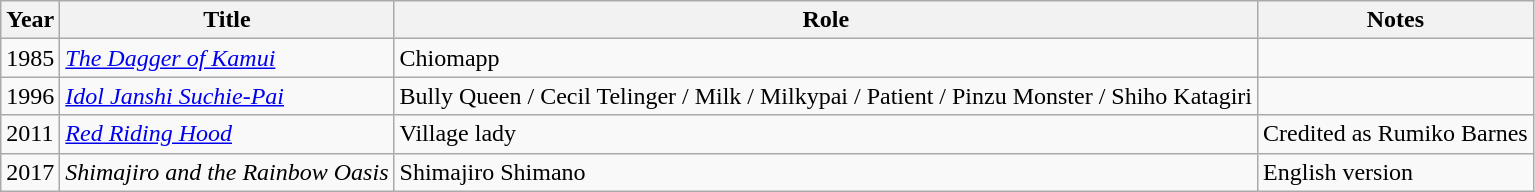<table class="wikitable">
<tr>
<th class="unsortable">Year</th>
<th class="unsortable">Title</th>
<th class="unsortable">Role</th>
<th class="unsortable">Notes</th>
</tr>
<tr>
<td>1985</td>
<td><em><a href='#'>The Dagger of Kamui</a></em></td>
<td>Chiomapp</td>
<td></td>
</tr>
<tr>
<td>1996</td>
<td><em><a href='#'>Idol Janshi Suchie-Pai</a></em></td>
<td>Bully Queen / Cecil Telinger / Milk / Milkypai / Patient / Pinzu Monster / Shiho Katagiri</td>
<td></td>
</tr>
<tr>
<td>2011</td>
<td><em><a href='#'>Red Riding Hood</a></em></td>
<td>Village lady</td>
<td>Credited as Rumiko Barnes</td>
</tr>
<tr>
<td>2017</td>
<td><em>Shimajiro and the Rainbow Oasis</em></td>
<td>Shimajiro Shimano</td>
<td>English version</td>
</tr>
</table>
